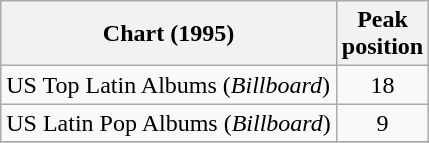<table class="wikitable">
<tr>
<th align="left">Chart (1995)</th>
<th align="left">Peak<br>position</th>
</tr>
<tr>
<td style="text-align: left;">US Top Latin Albums (<em>Billboard</em>)</td>
<td align="center">18</td>
</tr>
<tr>
<td style="text-align: left;">US Latin Pop Albums (<em>Billboard</em>)</td>
<td align="center">9</td>
</tr>
<tr>
</tr>
</table>
